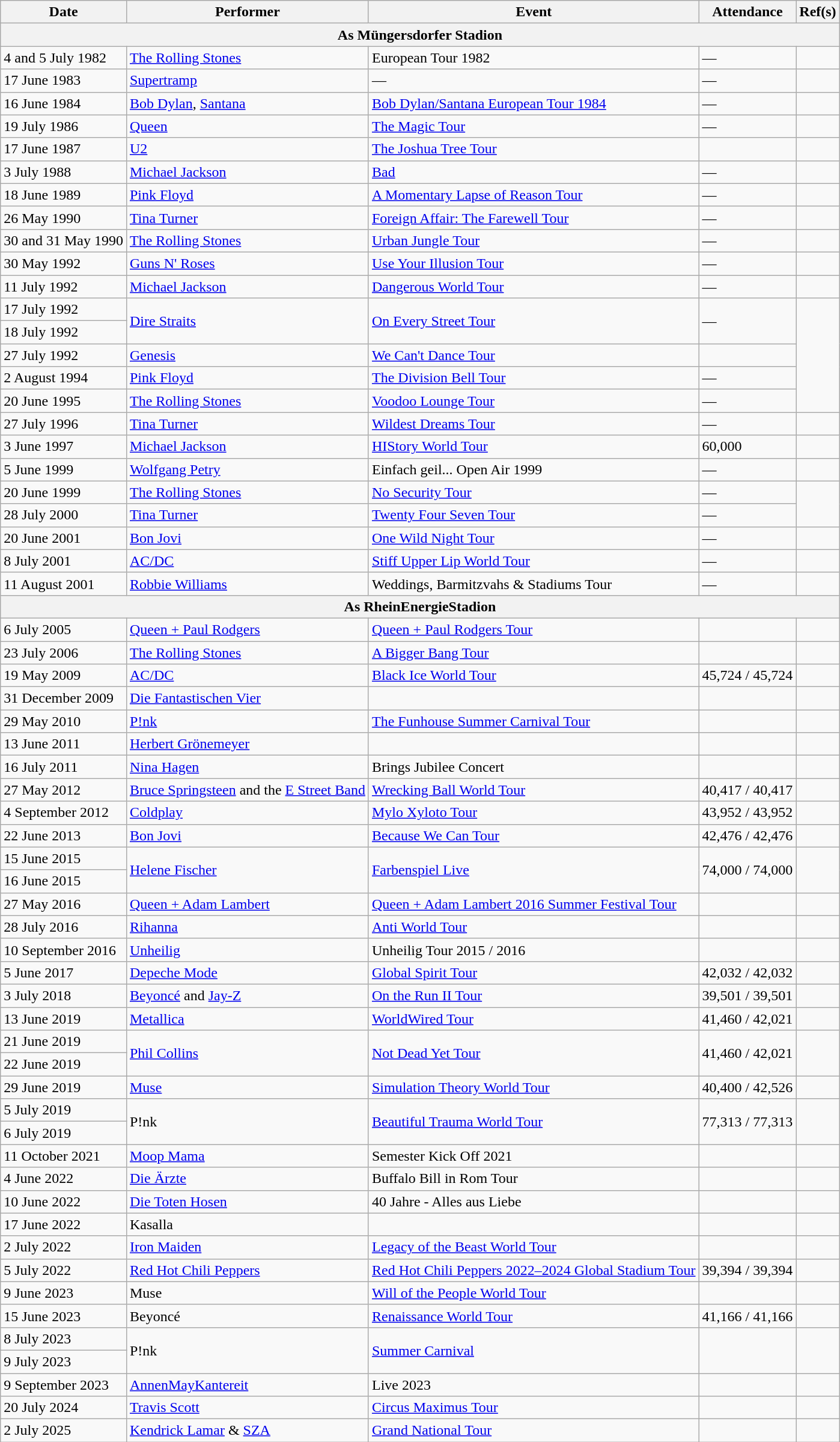<table class="wikitable" style="margin-center: auto; margin-center: auto;">
<tr>
<th scope="col">Date</th>
<th scope="col">Performer</th>
<th scope="col">Event</th>
<th scope="col">Attendance</th>
<th>Ref(s)</th>
</tr>
<tr>
<th colspan="5">As Müngersdorfer Stadion</th>
</tr>
<tr>
<td>4 and 5 July 1982</td>
<td><a href='#'>The Rolling Stones</a></td>
<td>European Tour 1982</td>
<td>—</td>
<td></td>
</tr>
<tr>
<td>17 June 1983</td>
<td><a href='#'>Supertramp</a></td>
<td>—</td>
<td>—</td>
<td></td>
</tr>
<tr>
<td>16 June 1984</td>
<td><a href='#'>Bob Dylan</a>, <a href='#'>Santana</a></td>
<td><a href='#'>Bob Dylan/Santana European Tour 1984</a></td>
<td>—</td>
<td></td>
</tr>
<tr>
<td>19 July 1986</td>
<td><a href='#'>Queen</a></td>
<td><a href='#'>The Magic Tour</a></td>
<td>—</td>
<td></td>
</tr>
<tr>
<td>17 June 1987</td>
<td><a href='#'>U2</a></td>
<td><a href='#'>The Joshua Tree Tour</a></td>
<td></td>
<td></td>
</tr>
<tr>
<td>3 July 1988</td>
<td><a href='#'>Michael Jackson</a></td>
<td><a href='#'>Bad</a></td>
<td>—</td>
<td></td>
</tr>
<tr>
<td>18 June 1989</td>
<td><a href='#'>Pink Floyd</a></td>
<td><a href='#'>A Momentary Lapse of Reason Tour</a></td>
<td>—</td>
<td></td>
</tr>
<tr>
<td>26 May 1990</td>
<td><a href='#'>Tina Turner</a></td>
<td><a href='#'>Foreign Affair: The Farewell Tour</a></td>
<td>—</td>
<td></td>
</tr>
<tr>
<td>30 and 31 May 1990</td>
<td><a href='#'>The Rolling Stones</a></td>
<td><a href='#'>Urban Jungle Tour</a></td>
<td>—</td>
<td></td>
</tr>
<tr>
<td>30 May 1992</td>
<td><a href='#'>Guns N' Roses</a></td>
<td><a href='#'>Use Your Illusion Tour</a></td>
<td>—</td>
<td></td>
</tr>
<tr>
<td>11 July 1992</td>
<td><a href='#'>Michael Jackson</a></td>
<td><a href='#'>Dangerous World Tour</a></td>
<td>—</td>
<td></td>
</tr>
<tr>
<td>17 July 1992</td>
<td rowspan="2"><a href='#'>Dire Straits</a></td>
<td rowspan="2"><a href='#'>On Every Street Tour</a></td>
<td rowspan="2">—</td>
<td rowspan="5"></td>
</tr>
<tr>
<td>18 July 1992</td>
</tr>
<tr>
<td>27 July 1992</td>
<td><a href='#'>Genesis</a></td>
<td><a href='#'>We Can't Dance Tour</a></td>
<td></td>
</tr>
<tr>
<td>2 August 1994</td>
<td><a href='#'>Pink Floyd</a></td>
<td><a href='#'>The Division Bell Tour</a></td>
<td>—</td>
</tr>
<tr>
<td>20 June 1995</td>
<td><a href='#'>The Rolling Stones</a></td>
<td><a href='#'>Voodoo Lounge Tour</a></td>
<td>—</td>
</tr>
<tr>
<td>27 July 1996</td>
<td><a href='#'>Tina Turner</a></td>
<td><a href='#'>Wildest Dreams Tour</a></td>
<td>—</td>
<td></td>
</tr>
<tr>
<td>3 June 1997</td>
<td><a href='#'>Michael Jackson</a></td>
<td><a href='#'>HIStory World Tour</a></td>
<td>60,000</td>
<td></td>
</tr>
<tr>
<td>5 June 1999</td>
<td><a href='#'>Wolfgang Petry</a></td>
<td>Einfach geil... Open Air 1999</td>
<td>—</td>
<td></td>
</tr>
<tr>
<td>20 June 1999</td>
<td><a href='#'>The Rolling Stones</a></td>
<td><a href='#'>No Security Tour</a></td>
<td>—</td>
<td rowspan="2"></td>
</tr>
<tr>
<td>28 July 2000</td>
<td><a href='#'>Tina Turner</a></td>
<td><a href='#'>Twenty Four Seven Tour</a></td>
<td>—</td>
</tr>
<tr>
<td>20 June 2001</td>
<td><a href='#'>Bon Jovi</a></td>
<td><a href='#'>One Wild Night Tour</a></td>
<td>—</td>
<td></td>
</tr>
<tr>
<td>8 July 2001</td>
<td><a href='#'>AC/DC</a></td>
<td><a href='#'>Stiff Upper Lip World Tour</a></td>
<td>—</td>
<td></td>
</tr>
<tr>
<td>11 August 2001</td>
<td><a href='#'>Robbie Williams</a></td>
<td>Weddings, Barmitzvahs & Stadiums Tour</td>
<td>—</td>
<td></td>
</tr>
<tr>
<th colspan="5">As RheinEnergieStadion</th>
</tr>
<tr>
<td>6 July 2005</td>
<td><a href='#'>Queen + Paul Rodgers</a></td>
<td><a href='#'>Queen + Paul Rodgers Tour</a></td>
<td></td>
<td></td>
</tr>
<tr>
<td>23 July 2006</td>
<td><a href='#'>The Rolling Stones</a></td>
<td><a href='#'>A Bigger Bang Tour</a></td>
<td></td>
<td></td>
</tr>
<tr>
<td>19 May 2009</td>
<td><a href='#'>AC/DC</a></td>
<td><a href='#'>Black Ice World Tour</a></td>
<td>45,724 / 45,724</td>
<td></td>
</tr>
<tr>
<td>31 December 2009</td>
<td><a href='#'>Die Fantastischen Vier</a></td>
<td></td>
<td></td>
<td></td>
</tr>
<tr>
<td>29 May 2010</td>
<td><a href='#'>P!nk</a></td>
<td><a href='#'>The Funhouse Summer Carnival Tour</a></td>
<td></td>
<td></td>
</tr>
<tr>
<td>13 June 2011</td>
<td><a href='#'>Herbert Grönemeyer</a></td>
<td></td>
<td></td>
<td></td>
</tr>
<tr>
<td>16 July 2011</td>
<td><a href='#'>Nina Hagen</a></td>
<td>Brings Jubilee Concert</td>
<td></td>
<td></td>
</tr>
<tr>
<td>27 May 2012</td>
<td><a href='#'>Bruce Springsteen</a> and the <a href='#'>E Street Band</a></td>
<td><a href='#'>Wrecking Ball World Tour</a></td>
<td>40,417 / 40,417</td>
<td></td>
</tr>
<tr>
<td>4 September  2012</td>
<td><a href='#'>Coldplay</a></td>
<td><a href='#'>Mylo Xyloto Tour</a></td>
<td>43,952 / 43,952</td>
<td></td>
</tr>
<tr>
<td>22 June 2013</td>
<td><a href='#'>Bon Jovi</a></td>
<td><a href='#'>Because We Can Tour</a></td>
<td>42,476 / 42,476</td>
<td></td>
</tr>
<tr>
<td>15 June 2015</td>
<td rowspan="2"><a href='#'>Helene Fischer</a></td>
<td rowspan="2"><a href='#'>Farbenspiel Live</a></td>
<td rowspan="2">74,000 / 74,000</td>
<td rowspan="2"></td>
</tr>
<tr>
<td>16 June 2015</td>
</tr>
<tr>
<td>27 May 2016</td>
<td><a href='#'>Queen + Adam Lambert</a></td>
<td><a href='#'>Queen + Adam Lambert 2016 Summer Festival Tour</a></td>
<td></td>
<td></td>
</tr>
<tr>
<td>28 July 2016</td>
<td><a href='#'>Rihanna</a></td>
<td><a href='#'>Anti World Tour</a></td>
<td></td>
<td></td>
</tr>
<tr>
<td>10 September  2016</td>
<td><a href='#'>Unheilig</a></td>
<td>Unheilig Tour 2015 / 2016</td>
<td></td>
<td></td>
</tr>
<tr>
<td>5 June 2017</td>
<td><a href='#'>Depeche Mode</a></td>
<td><a href='#'>Global Spirit Tour</a></td>
<td>42,032 / 42,032</td>
<td></td>
</tr>
<tr>
<td>3 July 2018</td>
<td><a href='#'>Beyoncé</a> and <a href='#'>Jay-Z</a></td>
<td><a href='#'>On the Run II Tour</a></td>
<td>39,501 / 39,501</td>
<td></td>
</tr>
<tr>
<td>13 June 2019</td>
<td><a href='#'>Metallica</a></td>
<td><a href='#'>WorldWired Tour</a></td>
<td>41,460 / 42,021</td>
<td></td>
</tr>
<tr>
<td>21 June 2019</td>
<td rowspan="2"><a href='#'>Phil Collins</a></td>
<td rowspan="2"><a href='#'>Not Dead Yet Tour</a></td>
<td rowspan="2">41,460 / 42,021</td>
<td rowspan="2"></td>
</tr>
<tr>
<td>22 June 2019</td>
</tr>
<tr>
<td>29 June 2019</td>
<td><a href='#'>Muse</a></td>
<td><a href='#'>Simulation Theory World Tour</a></td>
<td>40,400 / 42,526</td>
<td></td>
</tr>
<tr>
<td>5 July 2019</td>
<td rowspan="2">P!nk</td>
<td rowspan="2"><a href='#'>Beautiful Trauma World Tour</a></td>
<td rowspan="2">77,313 / 77,313</td>
<td rowspan="2"></td>
</tr>
<tr>
<td>6 July 2019</td>
</tr>
<tr>
<td>11 October 2021</td>
<td><a href='#'>Moop Mama</a></td>
<td>Semester Kick Off 2021</td>
<td></td>
<td></td>
</tr>
<tr>
<td>4 June 2022</td>
<td><a href='#'>Die Ärzte</a></td>
<td>Buffalo Bill in Rom Tour</td>
<td></td>
<td></td>
</tr>
<tr>
<td>10 June 2022</td>
<td><a href='#'>Die Toten Hosen</a></td>
<td>40 Jahre - Alles aus Liebe</td>
<td></td>
<td></td>
</tr>
<tr>
<td>17 June 2022</td>
<td>Kasalla</td>
<td></td>
<td></td>
<td></td>
</tr>
<tr>
<td>2 July 2022</td>
<td><a href='#'>Iron Maiden</a></td>
<td><a href='#'>Legacy of the Beast World Tour</a></td>
<td></td>
<td></td>
</tr>
<tr>
<td>5 July 2022</td>
<td><a href='#'>Red Hot Chili Peppers</a></td>
<td><a href='#'>Red Hot Chili Peppers 2022–2024 Global Stadium Tour</a></td>
<td>39,394 / 39,394</td>
<td></td>
</tr>
<tr>
<td>9 June 2023</td>
<td>Muse</td>
<td><a href='#'>Will of the People World Tour</a></td>
<td></td>
<td></td>
</tr>
<tr>
<td>15 June 2023</td>
<td>Beyoncé</td>
<td><a href='#'>Renaissance World Tour</a></td>
<td>41,166 / 41,166</td>
<td></td>
</tr>
<tr>
<td>8 July 2023</td>
<td rowspan="2">P!nk</td>
<td rowspan="2"><a href='#'>Summer Carnival</a></td>
<td rowspan="2"></td>
<td rowspan="2"></td>
</tr>
<tr>
<td>9 July 2023</td>
</tr>
<tr>
<td>9 September 2023</td>
<td><a href='#'>AnnenMayKantereit</a></td>
<td>Live 2023</td>
<td></td>
<td></td>
</tr>
<tr>
<td>20 July 2024</td>
<td><a href='#'>Travis Scott</a></td>
<td><a href='#'>Circus Maximus Tour</a></td>
<td></td>
<td></td>
</tr>
<tr>
<td>2 July 2025</td>
<td><a href='#'>Kendrick Lamar</a> & <a href='#'>SZA</a></td>
<td><a href='#'>Grand National Tour</a></td>
<td></td>
<td></td>
</tr>
</table>
